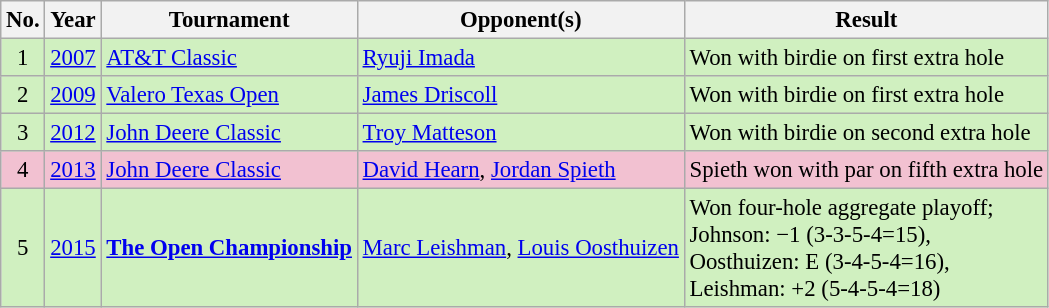<table class="wikitable" style="font-size:95%;">
<tr>
<th>No.</th>
<th>Year</th>
<th>Tournament</th>
<th>Opponent(s)</th>
<th>Result</th>
</tr>
<tr style="background:#D0F0C0;">
<td align=center>1</td>
<td><a href='#'>2007</a></td>
<td><a href='#'>AT&T Classic</a></td>
<td> <a href='#'>Ryuji Imada</a></td>
<td>Won with birdie on first extra hole</td>
</tr>
<tr style="background:#D0F0C0;">
<td align=center>2</td>
<td><a href='#'>2009</a></td>
<td><a href='#'>Valero Texas Open</a></td>
<td> <a href='#'>James Driscoll</a></td>
<td>Won with birdie on first extra hole</td>
</tr>
<tr style="background:#D0F0C0;">
<td align=center>3</td>
<td><a href='#'>2012</a></td>
<td><a href='#'>John Deere Classic</a></td>
<td> <a href='#'>Troy Matteson</a></td>
<td>Won with birdie on second extra hole</td>
</tr>
<tr style="background:#F2C1D1;">
<td align=center>4</td>
<td><a href='#'>2013</a></td>
<td><a href='#'>John Deere Classic</a></td>
<td> <a href='#'>David Hearn</a>,  <a href='#'>Jordan Spieth</a></td>
<td>Spieth won with par on fifth extra hole</td>
</tr>
<tr style="background:#D0F0C0;">
<td align=center>5</td>
<td><a href='#'>2015</a></td>
<td><strong><a href='#'>The Open Championship</a></strong></td>
<td> <a href='#'>Marc Leishman</a>,  <a href='#'>Louis Oosthuizen</a></td>
<td>Won four-hole aggregate playoff;<br>Johnson: −1 (3-3-5-4=15),<br>Oosthuizen: E (3-4-5-4=16),<br>Leishman: +2 (5-4-5-4=18)</td>
</tr>
</table>
